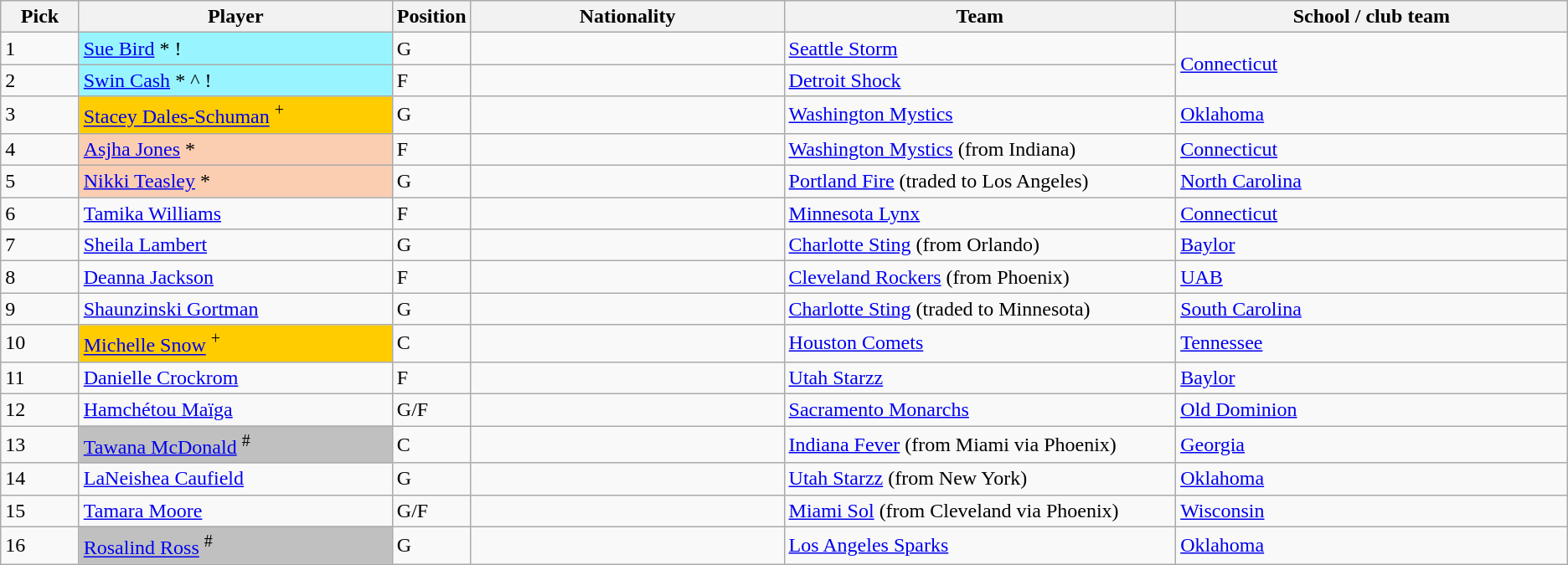<table class="wikitable sortable">
<tr>
<th style="width:5%;">Pick</th>
<th style="width:20%;">Player</th>
<th style="width:5%;">Position</th>
<th style="width:20%;">Nationality</th>
<th style="width:25%;">Team</th>
<th style="width:25%;">School / club team</th>
</tr>
<tr>
<td>1</td>
<td bgcolor="#98f5ff"><a href='#'>Sue Bird</a> * !</td>
<td>G</td>
<td></td>
<td><a href='#'>Seattle Storm</a></td>
<td rowspan=2><a href='#'>Connecticut</a></td>
</tr>
<tr>
<td>2</td>
<td bgcolor="#98f5ff"><a href='#'>Swin Cash</a> * ^ !</td>
<td>F</td>
<td></td>
<td><a href='#'>Detroit Shock</a></td>
</tr>
<tr>
<td>3</td>
<td bgcolor="#FFCC00"><a href='#'>Stacey Dales-Schuman</a> <sup>+</sup></td>
<td>G</td>
<td></td>
<td><a href='#'>Washington Mystics</a></td>
<td><a href='#'>Oklahoma</a></td>
</tr>
<tr>
<td>4</td>
<td bgcolor="#FBCEB1"><a href='#'>Asjha Jones</a> *</td>
<td>F</td>
<td></td>
<td><a href='#'>Washington Mystics</a> (from Indiana)</td>
<td><a href='#'>Connecticut</a></td>
</tr>
<tr>
<td>5</td>
<td bgcolor="#FBCEB1"><a href='#'>Nikki Teasley</a> *</td>
<td>G</td>
<td></td>
<td><a href='#'>Portland Fire</a> (traded to Los Angeles)</td>
<td><a href='#'>North Carolina</a></td>
</tr>
<tr>
<td>6</td>
<td><a href='#'>Tamika Williams</a></td>
<td>F</td>
<td></td>
<td><a href='#'>Minnesota Lynx</a></td>
<td><a href='#'>Connecticut</a></td>
</tr>
<tr>
<td>7</td>
<td><a href='#'>Sheila Lambert</a></td>
<td>G</td>
<td></td>
<td><a href='#'>Charlotte Sting</a> (from Orlando)</td>
<td><a href='#'>Baylor</a></td>
</tr>
<tr>
<td>8</td>
<td><a href='#'>Deanna Jackson</a></td>
<td>F</td>
<td></td>
<td><a href='#'>Cleveland Rockers</a> (from Phoenix)</td>
<td><a href='#'>UAB</a></td>
</tr>
<tr>
<td>9</td>
<td><a href='#'>Shaunzinski Gortman</a></td>
<td>G</td>
<td></td>
<td><a href='#'>Charlotte Sting</a> (traded to Minnesota)</td>
<td><a href='#'>South Carolina</a></td>
</tr>
<tr>
<td>10</td>
<td bgcolor="#FFCC00"><a href='#'>Michelle Snow</a> <sup>+</sup></td>
<td>C</td>
<td></td>
<td><a href='#'>Houston Comets</a></td>
<td><a href='#'>Tennessee</a></td>
</tr>
<tr>
<td>11</td>
<td><a href='#'>Danielle Crockrom</a></td>
<td>F</td>
<td></td>
<td><a href='#'>Utah Starzz</a></td>
<td><a href='#'>Baylor</a></td>
</tr>
<tr>
<td>12</td>
<td><a href='#'>Hamchétou Maïga</a></td>
<td>G/F</td>
<td></td>
<td><a href='#'>Sacramento Monarchs</a></td>
<td><a href='#'>Old Dominion</a></td>
</tr>
<tr>
<td>13</td>
<td bgcolor=#C0C0C0><a href='#'>Tawana McDonald</a> <sup>#</sup></td>
<td>C</td>
<td></td>
<td><a href='#'>Indiana Fever</a> (from Miami via Phoenix)</td>
<td><a href='#'>Georgia</a></td>
</tr>
<tr>
<td>14</td>
<td><a href='#'>LaNeishea Caufield</a></td>
<td>G</td>
<td></td>
<td><a href='#'>Utah Starzz</a> (from New York)</td>
<td><a href='#'>Oklahoma</a></td>
</tr>
<tr>
<td>15</td>
<td><a href='#'>Tamara Moore</a></td>
<td>G/F</td>
<td></td>
<td><a href='#'>Miami Sol</a> (from Cleveland via Phoenix)</td>
<td><a href='#'>Wisconsin</a></td>
</tr>
<tr>
<td>16</td>
<td bgcolor=#C0C0C0><a href='#'>Rosalind Ross</a> <sup>#</sup></td>
<td>G</td>
<td></td>
<td><a href='#'>Los Angeles Sparks</a></td>
<td><a href='#'>Oklahoma</a></td>
</tr>
</table>
